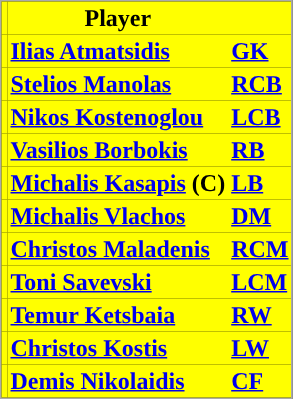<table class="toccolours" border="0" cellpadding="2" cellspacing="0" align="center" style="margin: 0.5em 0 1em 1em; background: #000000; border: 1px #aaaaaa solid;">
<tr bgcolor=#FFFF00>
<th></th>
<th>Player</th>
<th></th>
</tr>
<tr bgcolor=#FFFF00>
<td></td>
<td><a href='#'><span><strong>Ilias Atmatsidis</strong></span></a></td>
<td><a href='#'><strong>GK</strong></a></td>
</tr>
<tr bgcolor=#FFFF00>
<td></td>
<td><a href='#'><span><strong>Stelios Manolas</strong></span></a></td>
<td><a href='#'><strong>RCB</strong></a></td>
</tr>
<tr bgcolor=#FFFF00>
<td></td>
<td><a href='#'><span><strong>Nikos Kostenoglou</strong></span></a></td>
<td><a href='#'><strong>LCB</strong></a></td>
</tr>
<tr bgcolor=#FFFF00>
<td></td>
<td><a href='#'><span><strong>Vasilios Borbokis</strong></span></a></td>
<td><a href='#'><strong>RB</strong></a></td>
</tr>
<tr bgcolor=#FFFF00>
<td></td>
<td><a href='#'><span><strong>Michalis Kasapis</strong></span></a> <strong>(C)</strong></td>
<td><a href='#'><strong>LB</strong></a></td>
</tr>
<tr bgcolor=#FFFF00>
<td></td>
<td><a href='#'><span><strong>Michalis Vlachos</strong></span></a></td>
<td><a href='#'><strong>DM</strong></a></td>
</tr>
<tr bgcolor=#FFFF00>
<td></td>
<td><a href='#'><span><strong>Christos Maladenis</strong></span></a></td>
<td><a href='#'><strong>RCM</strong></a></td>
</tr>
<tr bgcolor=#FFFF00>
<td></td>
<td><a href='#'><span><strong>Toni Savevski</strong></span></a></td>
<td><a href='#'><strong>LCM</strong></a></td>
</tr>
<tr bgcolor=#FFFF00>
<td></td>
<td><a href='#'><span><strong>Temur Ketsbaia</strong></span></a></td>
<td><a href='#'><strong>RW</strong></a></td>
</tr>
<tr bgcolor=#FFFF00>
<td></td>
<td><a href='#'><span><strong>Christos Kostis</strong></span></a></td>
<td><a href='#'><strong>LW</strong></a></td>
</tr>
<tr bgcolor=#FFFF00>
<td></td>
<td><a href='#'><span><strong>Demis Nikolaidis</strong></span></a></td>
<td><a href='#'><strong>CF</strong></a></td>
</tr>
</table>
